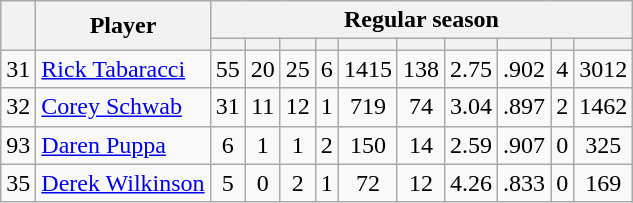<table class="wikitable plainrowheaders" style="text-align:center;">
<tr>
<th scope="col" rowspan="2"></th>
<th scope="col" rowspan="2">Player</th>
<th scope=colgroup colspan=10>Regular season</th>
</tr>
<tr>
<th scope="col"></th>
<th scope="col"></th>
<th scope="col"></th>
<th scope="col"></th>
<th scope="col"></th>
<th scope="col"></th>
<th scope="col"></th>
<th scope="col"></th>
<th scope="col"></th>
<th scope="col"></th>
</tr>
<tr>
<td scope="row">31</td>
<td align="left"><a href='#'>Rick Tabaracci</a></td>
<td>55</td>
<td>20</td>
<td>25</td>
<td>6</td>
<td>1415</td>
<td>138</td>
<td>2.75</td>
<td>.902</td>
<td>4</td>
<td>3012</td>
</tr>
<tr>
<td scope="row">32</td>
<td align="left"><a href='#'>Corey Schwab</a></td>
<td>31</td>
<td>11</td>
<td>12</td>
<td>1</td>
<td>719</td>
<td>74</td>
<td>3.04</td>
<td>.897</td>
<td>2</td>
<td>1462</td>
</tr>
<tr>
<td scope="row">93</td>
<td align="left"><a href='#'>Daren Puppa</a></td>
<td>6</td>
<td>1</td>
<td>1</td>
<td>2</td>
<td>150</td>
<td>14</td>
<td>2.59</td>
<td>.907</td>
<td>0</td>
<td>325</td>
</tr>
<tr>
<td scope="row">35</td>
<td align="left"><a href='#'>Derek Wilkinson</a></td>
<td>5</td>
<td>0</td>
<td>2</td>
<td>1</td>
<td>72</td>
<td>12</td>
<td>4.26</td>
<td>.833</td>
<td>0</td>
<td>169</td>
</tr>
</table>
